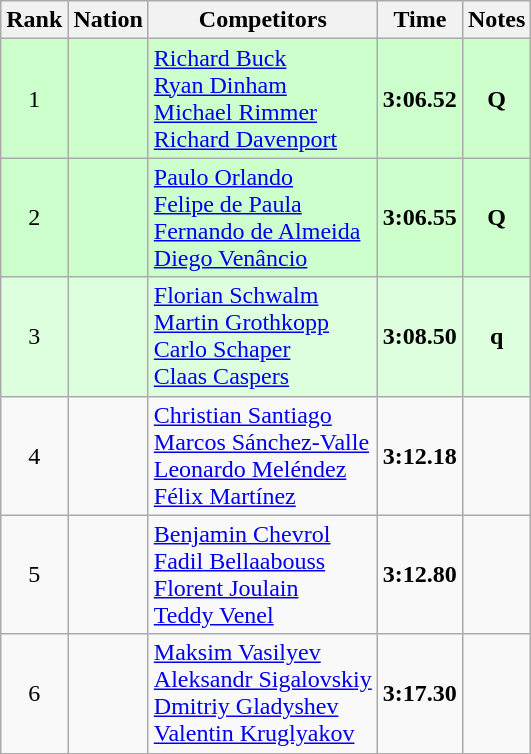<table class="wikitable sortable" style="text-align:center">
<tr>
<th>Rank</th>
<th>Nation</th>
<th>Competitors</th>
<th>Time</th>
<th>Notes</th>
</tr>
<tr bgcolor=ccffcc>
<td>1</td>
<td align=left></td>
<td align=left><a href='#'>Richard Buck</a><br><a href='#'>Ryan Dinham</a><br><a href='#'>Michael Rimmer</a><br><a href='#'>Richard Davenport</a></td>
<td><strong>3:06.52</strong></td>
<td><strong>Q</strong></td>
</tr>
<tr bgcolor=ccffcc>
<td>2</td>
<td align=left></td>
<td align=left><a href='#'>Paulo Orlando</a><br><a href='#'>Felipe de Paula</a><br><a href='#'>Fernando de Almeida</a><br><a href='#'>Diego Venâncio</a></td>
<td><strong>3:06.55</strong></td>
<td><strong>Q</strong></td>
</tr>
<tr bgcolor=ddffdd>
<td>3</td>
<td align=left></td>
<td align=left><a href='#'>Florian Schwalm</a><br><a href='#'>Martin Grothkopp</a><br><a href='#'>Carlo Schaper</a><br><a href='#'>Claas Caspers</a></td>
<td><strong>3:08.50</strong></td>
<td><strong>q</strong></td>
</tr>
<tr>
<td>4</td>
<td align=left></td>
<td align=left><a href='#'>Christian Santiago</a><br><a href='#'>Marcos Sánchez-Valle</a><br><a href='#'>Leonardo Meléndez</a><br><a href='#'>Félix Martínez</a></td>
<td><strong>3:12.18</strong></td>
<td></td>
</tr>
<tr>
<td>5</td>
<td align=left></td>
<td align=left><a href='#'>Benjamin Chevrol</a><br><a href='#'>Fadil Bellaabouss</a><br><a href='#'>Florent Joulain</a><br><a href='#'>Teddy Venel</a></td>
<td><strong>3:12.80</strong></td>
<td></td>
</tr>
<tr>
<td>6</td>
<td align=left></td>
<td align=left><a href='#'>Maksim Vasilyev</a><br><a href='#'>Aleksandr Sigalovskiy</a><br><a href='#'>Dmitriy Gladyshev</a><br><a href='#'>Valentin Kruglyakov</a></td>
<td><strong>3:17.30</strong></td>
<td></td>
</tr>
</table>
